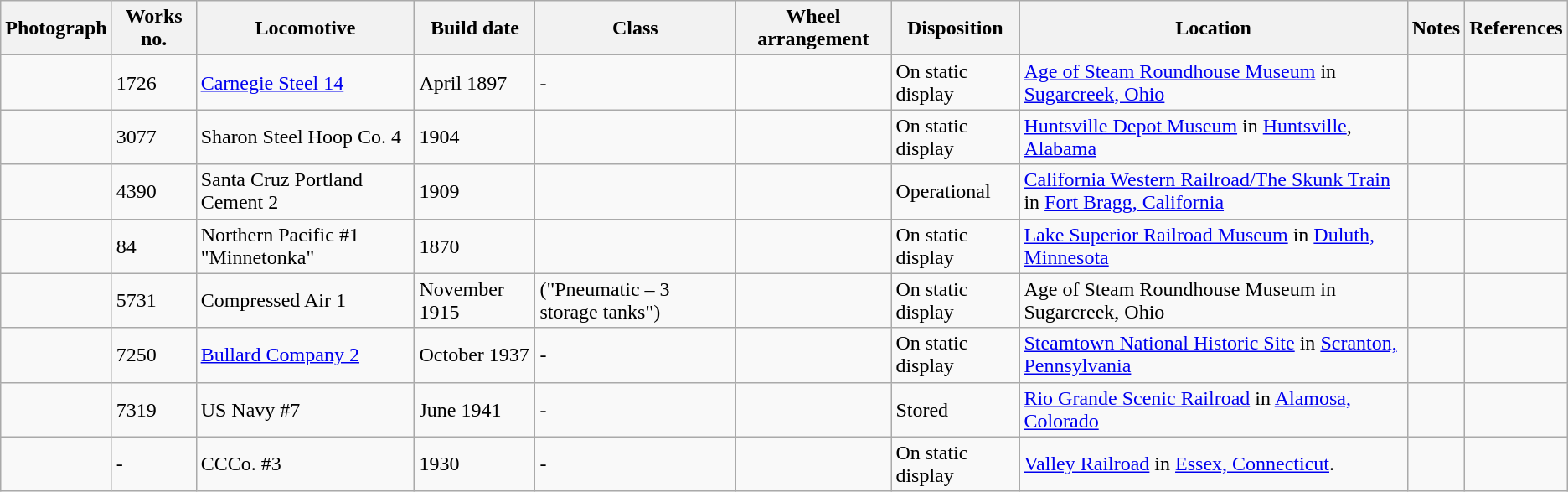<table class="wikitable">
<tr>
<th>Photograph</th>
<th>Works no.</th>
<th>Locomotive</th>
<th>Build date</th>
<th>Class</th>
<th>Wheel arrangement</th>
<th>Disposition</th>
<th>Location</th>
<th>Notes</th>
<th>References</th>
</tr>
<tr>
<td></td>
<td>1726</td>
<td><a href='#'>Carnegie Steel 14</a></td>
<td>April 1897</td>
<td>-</td>
<td></td>
<td>On static display</td>
<td><a href='#'>Age of Steam Roundhouse Museum</a> in <a href='#'>Sugarcreek, Ohio</a></td>
<td></td>
<td></td>
</tr>
<tr>
<td></td>
<td>3077</td>
<td>Sharon Steel Hoop Co. 4</td>
<td>1904</td>
<td></td>
<td></td>
<td>On static display</td>
<td><a href='#'>Huntsville Depot Museum</a> in <a href='#'>Huntsville</a>, <a href='#'>Alabama</a></td>
<td></td>
<td></td>
</tr>
<tr>
<td></td>
<td>4390</td>
<td>Santa Cruz Portland Cement 2</td>
<td>1909</td>
<td></td>
<td></td>
<td>Operational</td>
<td><a href='#'>California Western Railroad/The Skunk Train</a> in <a href='#'>Fort Bragg, California</a></td>
<td></td>
<td></td>
</tr>
<tr>
<td></td>
<td>84</td>
<td>Northern Pacific #1 "Minnetonka"</td>
<td>1870</td>
<td></td>
<td></td>
<td>On static display</td>
<td><a href='#'>Lake Superior Railroad Museum</a> in <a href='#'>Duluth, Minnesota</a></td>
<td></td>
<td></td>
</tr>
<tr>
<td></td>
<td>5731</td>
<td>Compressed Air 1</td>
<td>November 1915</td>
<td>("Pneumatic – 3 storage tanks")</td>
<td></td>
<td>On static display</td>
<td>Age of Steam Roundhouse Museum in Sugarcreek, Ohio</td>
<td></td>
<td></td>
</tr>
<tr>
<td></td>
<td>7250</td>
<td><a href='#'>Bullard Company 2</a></td>
<td>October 1937</td>
<td>-</td>
<td></td>
<td>On static display</td>
<td><a href='#'>Steamtown National Historic Site</a> in <a href='#'>Scranton, Pennsylvania</a></td>
<td></td>
<td></td>
</tr>
<tr>
<td></td>
<td>7319</td>
<td>US Navy #7</td>
<td>June 1941</td>
<td>-</td>
<td></td>
<td>Stored</td>
<td><a href='#'>Rio Grande Scenic Railroad</a> in <a href='#'>Alamosa, Colorado</a></td>
<td></td>
<td></td>
</tr>
<tr>
<td></td>
<td>-</td>
<td>CCCo. #3</td>
<td>1930</td>
<td>-</td>
<td></td>
<td>On static display</td>
<td><a href='#'>Valley Railroad</a> in <a href='#'>Essex, Connecticut</a>.</td>
<td></td>
<td></td>
</tr>
</table>
